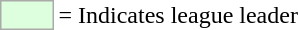<table>
<tr>
<td style="background:#DDFFDD; border:1px solid #aaa; width:2em;"></td>
<td>= Indicates league leader</td>
</tr>
</table>
